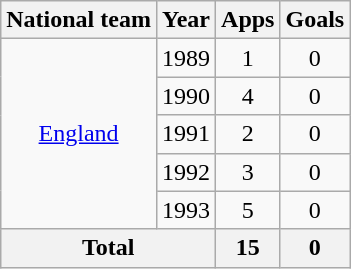<table class="wikitable" style="text-align:center">
<tr>
<th>National team</th>
<th>Year</th>
<th>Apps</th>
<th>Goals</th>
</tr>
<tr>
<td rowspan="5"><a href='#'>England</a></td>
<td>1989</td>
<td>1</td>
<td>0</td>
</tr>
<tr>
<td>1990</td>
<td>4</td>
<td>0</td>
</tr>
<tr>
<td>1991</td>
<td>2</td>
<td>0</td>
</tr>
<tr>
<td>1992</td>
<td>3</td>
<td>0</td>
</tr>
<tr>
<td>1993</td>
<td>5</td>
<td>0</td>
</tr>
<tr>
<th colspan="2">Total</th>
<th>15</th>
<th>0</th>
</tr>
</table>
